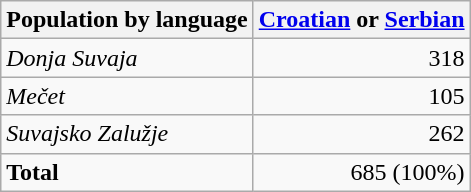<table class="wikitable sortable">
<tr>
<th>Population by language</th>
<th><a href='#'>Croatian</a> or <a href='#'>Serbian</a></th>
</tr>
<tr>
<td><em>Donja Suvaja</em></td>
<td align="right">318</td>
</tr>
<tr>
<td><em>Mečet</em></td>
<td align="right">105</td>
</tr>
<tr>
<td><em>Suvajsko Zalužje</em></td>
<td align="right">262</td>
</tr>
<tr>
<td><strong>Total</strong></td>
<td align="right">685 (100%)</td>
</tr>
</table>
